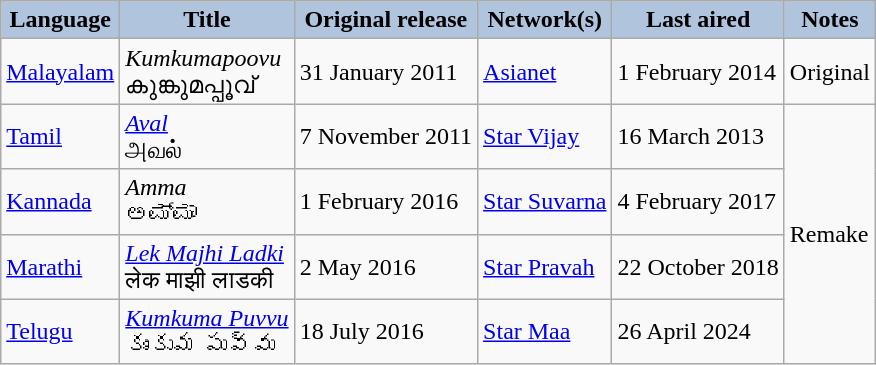<table class="wikitable">
<tr>
<th style="background:LightSteelBlue;">Language</th>
<th style="background:LightSteelBlue;">Title</th>
<th style="background:LightSteelBlue;">Original release</th>
<th style="background:LightSteelBlue;">Network(s)</th>
<th style="background:LightSteelBlue;">Last aired</th>
<th style="background:LightSteelBlue;">Notes</th>
</tr>
<tr>
<td><a href='#'>Malayalam</a></td>
<td><em>Kumkumapoovu</em> <br> കുങ്കുമപ്പൂവ്</td>
<td>31 January 2011</td>
<td><a href='#'>Asianet</a></td>
<td>1 February 2014</td>
<td>Original</td>
</tr>
<tr>
<td><a href='#'>Tamil</a></td>
<td><em><a href='#'>Aval</a></em> <br> அவல்</td>
<td>7 November 2011</td>
<td><a href='#'>Star Vijay</a></td>
<td>16 March 2013</td>
<td rowspan="4">Remake</td>
</tr>
<tr>
<td><a href='#'>Kannada</a></td>
<td><em>Amma</em> <br> ಅಮ್ಮಾ</td>
<td>1 February 2016</td>
<td><a href='#'>Star Suvarna</a></td>
<td>4 February 2017</td>
</tr>
<tr>
<td><a href='#'>Marathi</a></td>
<td><em><a href='#'>Lek Majhi Ladki</a></em> <br> लेक माझी लाडकी</td>
<td>2 May 2016</td>
<td><a href='#'>Star Pravah</a></td>
<td>22 October 2018</td>
</tr>
<tr>
<td><a href='#'>Telugu</a></td>
<td><em><a href='#'>Kumkuma Puvvu</a></em> <br> కుంకుమ పువ్వు</td>
<td>18 July 2016</td>
<td><a href='#'>Star Maa</a></td>
<td>26 April 2024</td>
</tr>
</table>
